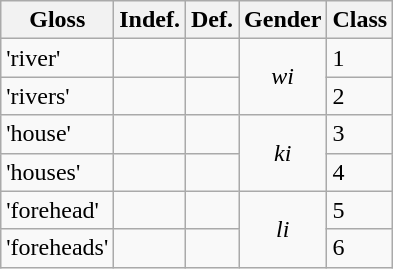<table class="wikitable">
<tr>
<th>Gloss</th>
<th>Indef.</th>
<th>Def.</th>
<th>Gender</th>
<th>Class</th>
</tr>
<tr>
<td>'river'</td>
<td></td>
<td></td>
<td rowspan="2" align="center"><em>wi</em></td>
<td>1</td>
</tr>
<tr>
<td>'rivers'</td>
<td></td>
<td></td>
<td>2</td>
</tr>
<tr>
<td>'house'</td>
<td></td>
<td></td>
<td rowspan="2" align="center"><em>ki</em></td>
<td>3</td>
</tr>
<tr>
<td>'houses'</td>
<td></td>
<td></td>
<td>4</td>
</tr>
<tr>
<td>'forehead'</td>
<td></td>
<td></td>
<td rowspan="2" align="center"><em>li</em></td>
<td>5</td>
</tr>
<tr>
<td>'foreheads'</td>
<td></td>
<td></td>
<td>6</td>
</tr>
</table>
